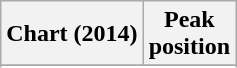<table class="wikitable sortable plainrowheaders" style="text-align:center;">
<tr>
<th>Chart (2014)</th>
<th>Peak<br>position</th>
</tr>
<tr>
</tr>
<tr>
</tr>
<tr>
</tr>
</table>
